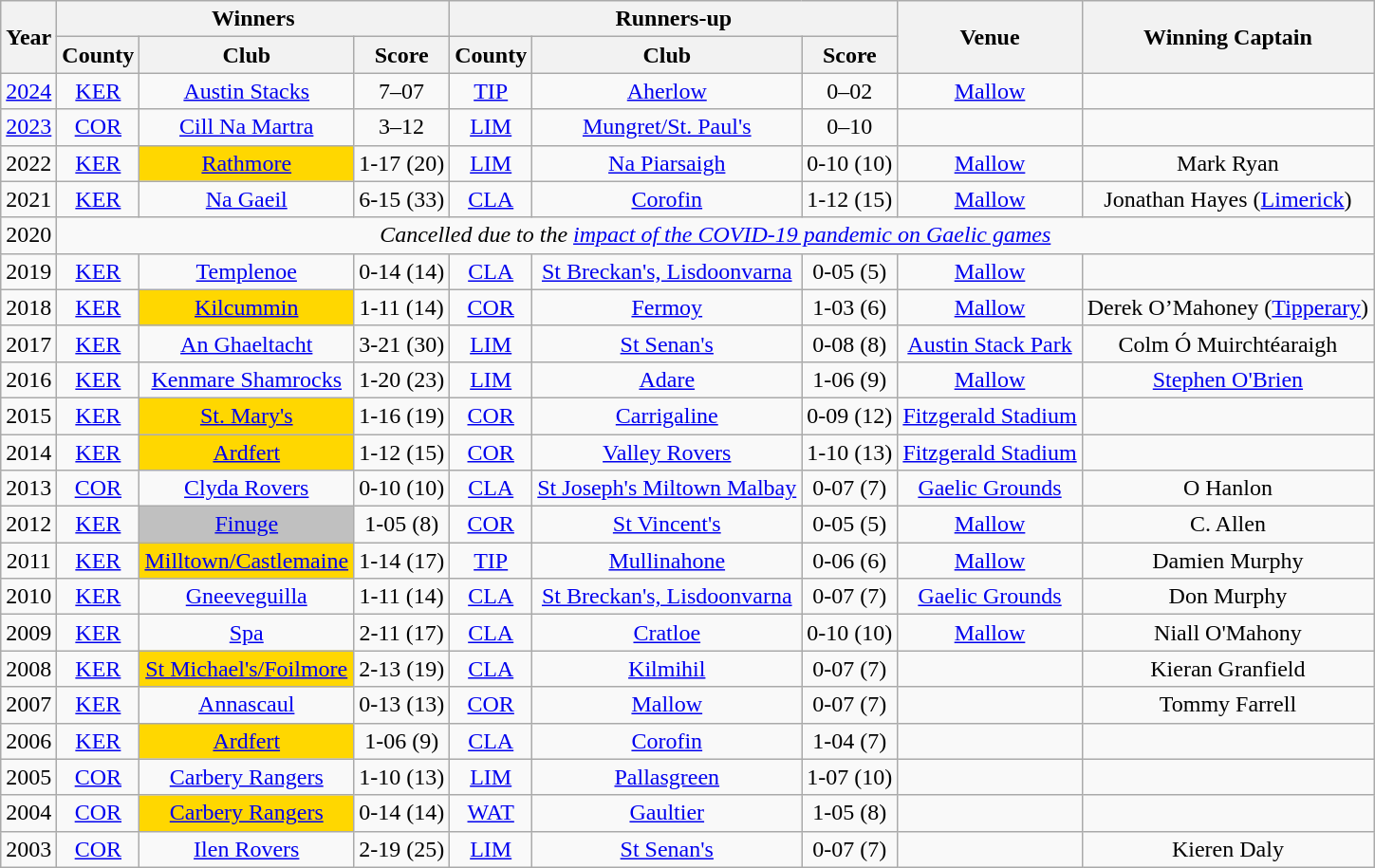<table class="wikitable sortable" style="text-align:center;">
<tr>
<th rowspan="2">Year</th>
<th colspan="3">Winners</th>
<th colspan="3">Runners-up</th>
<th rowspan="2">Venue</th>
<th rowspan="2">Winning Captain</th>
</tr>
<tr>
<th>County</th>
<th>Club</th>
<th>Score</th>
<th>County</th>
<th>Club</th>
<th>Score</th>
</tr>
<tr>
<td><a href='#'>2024</a></td>
<td> <a href='#'>KER</a></td>
<td><a href='#'>Austin Stacks</a></td>
<td>7–07</td>
<td> <a href='#'>TIP</a></td>
<td><a href='#'>Aherlow</a></td>
<td>0–02</td>
<td><a href='#'>Mallow</a></td>
<td></td>
</tr>
<tr>
<td><a href='#'>2023</a></td>
<td> <a href='#'>COR</a></td>
<td><a href='#'>Cill Na Martra</a></td>
<td>3–12</td>
<td> <a href='#'>LIM</a></td>
<td><a href='#'>Mungret/St. Paul's</a></td>
<td>0–10</td>
<td></td>
<td></td>
</tr>
<tr>
<td>2022</td>
<td> <a href='#'>KER</a></td>
<td style="background-color:#FFD700"><a href='#'>Rathmore</a></td>
<td>1-17 (20)</td>
<td> <a href='#'>LIM</a></td>
<td><a href='#'>Na Piarsaigh</a></td>
<td>0-10 (10)</td>
<td><a href='#'>Mallow</a></td>
<td>Mark Ryan</td>
</tr>
<tr>
<td>2021</td>
<td> <a href='#'>KER</a></td>
<td><a href='#'>Na Gaeil</a></td>
<td>6-15 (33)</td>
<td> <a href='#'>CLA</a></td>
<td><a href='#'>Corofin</a></td>
<td>1-12 (15)</td>
<td><a href='#'>Mallow</a></td>
<td>Jonathan Hayes (<a href='#'>Limerick</a>)</td>
</tr>
<tr>
<td>2020</td>
<td colspan="8"><em>Cancelled due to the <a href='#'>impact of the COVID-19 pandemic on Gaelic games</a></em></td>
</tr>
<tr>
<td>2019</td>
<td> <a href='#'>KER</a></td>
<td><a href='#'>Templenoe</a></td>
<td>0-14 (14)</td>
<td> <a href='#'>CLA</a></td>
<td><a href='#'>St Breckan's, Lisdoonvarna</a></td>
<td>0-05 (5)</td>
<td><a href='#'>Mallow</a></td>
<td></td>
</tr>
<tr>
<td>2018</td>
<td> <a href='#'>KER</a></td>
<td style="background-color:#FFD700"><a href='#'>Kilcummin</a></td>
<td>1-11 (14)</td>
<td> <a href='#'>COR</a></td>
<td><a href='#'>Fermoy</a></td>
<td>1-03 (6)</td>
<td><a href='#'>Mallow</a></td>
<td>Derek O’Mahoney (<a href='#'>Tipperary</a>)</td>
</tr>
<tr>
<td>2017</td>
<td> <a href='#'>KER</a></td>
<td><a href='#'>An Ghaeltacht</a></td>
<td>3-21 (30)</td>
<td> <a href='#'>LIM</a></td>
<td><a href='#'>St Senan's</a></td>
<td>0-08 (8)</td>
<td><a href='#'>Austin Stack Park</a></td>
<td>Colm Ó Muirchtéaraigh</td>
</tr>
<tr>
<td>2016</td>
<td> <a href='#'>KER</a></td>
<td><a href='#'>Kenmare Shamrocks</a></td>
<td>1-20 (23)</td>
<td> <a href='#'>LIM</a></td>
<td><a href='#'>Adare</a></td>
<td>1-06 (9)</td>
<td><a href='#'>Mallow</a></td>
<td><a href='#'>Stephen O'Brien</a></td>
</tr>
<tr>
<td>2015</td>
<td> <a href='#'>KER</a></td>
<td style="background-color:#FFD700"><a href='#'>St. Mary's</a></td>
<td>1-16 (19)</td>
<td> <a href='#'>COR</a></td>
<td><a href='#'>Carrigaline</a></td>
<td>0-09 (12)</td>
<td><a href='#'>Fitzgerald Stadium</a></td>
<td></td>
</tr>
<tr>
<td>2014</td>
<td> <a href='#'>KER</a></td>
<td style="background-color:#FFD700"><a href='#'>Ardfert</a></td>
<td>1-12 (15)</td>
<td> <a href='#'>COR</a></td>
<td><a href='#'>Valley Rovers</a></td>
<td>1-10 (13)</td>
<td><a href='#'>Fitzgerald Stadium</a></td>
<td></td>
</tr>
<tr>
<td>2013</td>
<td> <a href='#'>COR</a></td>
<td><a href='#'>Clyda Rovers</a></td>
<td>0-10 (10)</td>
<td> <a href='#'>CLA</a></td>
<td><a href='#'>St Joseph's Miltown Malbay</a></td>
<td>0-07 (7)</td>
<td><a href='#'>Gaelic Grounds</a></td>
<td>O Hanlon</td>
</tr>
<tr>
<td>2012</td>
<td> <a href='#'>KER</a></td>
<td style="background-color:#C0C0C0"><a href='#'>Finuge</a></td>
<td>1-05 (8)</td>
<td> <a href='#'>COR</a></td>
<td><a href='#'>St Vincent's</a></td>
<td>0-05 (5)</td>
<td><a href='#'>Mallow</a></td>
<td>C. Allen</td>
</tr>
<tr>
<td>2011</td>
<td> <a href='#'>KER</a></td>
<td style="background-color:#FFD700"><a href='#'>Milltown/Castlemaine</a></td>
<td>1-14 (17)</td>
<td> <a href='#'>TIP</a></td>
<td><a href='#'>Mullinahone</a></td>
<td>0-06  (6)</td>
<td><a href='#'>Mallow</a></td>
<td>Damien Murphy</td>
</tr>
<tr>
<td>2010</td>
<td> <a href='#'>KER</a></td>
<td><a href='#'>Gneeveguilla</a></td>
<td>1-11 (14)</td>
<td> <a href='#'>CLA</a></td>
<td><a href='#'>St Breckan's, Lisdoonvarna</a></td>
<td>0-07  (7)</td>
<td><a href='#'>Gaelic Grounds</a></td>
<td>Don Murphy</td>
</tr>
<tr>
<td>2009</td>
<td> <a href='#'>KER</a></td>
<td><a href='#'>Spa</a></td>
<td>2-11 (17)</td>
<td> <a href='#'>CLA</a></td>
<td><a href='#'>Cratloe</a></td>
<td>0-10  (10)</td>
<td><a href='#'>Mallow</a></td>
<td>Niall O'Mahony</td>
</tr>
<tr>
<td>2008</td>
<td> <a href='#'>KER</a></td>
<td style="background-color:#FFD700"><a href='#'>St Michael's/Foilmore</a></td>
<td>2-13 (19)</td>
<td> <a href='#'>CLA</a></td>
<td><a href='#'>Kilmihil</a></td>
<td>0-07 (7)</td>
<td></td>
<td>Kieran Granfield</td>
</tr>
<tr>
<td>2007</td>
<td> <a href='#'>KER</a></td>
<td><a href='#'>Annascaul</a></td>
<td>0-13 (13)</td>
<td> <a href='#'>COR</a></td>
<td><a href='#'>Mallow</a></td>
<td>0-07 (7)</td>
<td></td>
<td>Tommy Farrell</td>
</tr>
<tr>
<td>2006</td>
<td> <a href='#'>KER</a></td>
<td style="background-color:#FFD700"><a href='#'>Ardfert</a></td>
<td>1-06 (9)</td>
<td> <a href='#'>CLA</a></td>
<td><a href='#'>Corofin</a></td>
<td>1-04  (7)</td>
<td></td>
<td></td>
</tr>
<tr>
<td>2005</td>
<td> <a href='#'>COR</a></td>
<td><a href='#'>Carbery Rangers</a></td>
<td>1-10 (13)</td>
<td> <a href='#'>LIM</a></td>
<td><a href='#'>Pallasgreen</a></td>
<td>1-07 (10)</td>
<td></td>
<td></td>
</tr>
<tr>
<td>2004</td>
<td> <a href='#'>COR</a></td>
<td style="background-color:#FFD700"><a href='#'>Carbery Rangers</a></td>
<td>0-14 (14)</td>
<td> <a href='#'>WAT</a></td>
<td><a href='#'>Gaultier</a></td>
<td>1-05  (8)</td>
<td></td>
<td></td>
</tr>
<tr>
<td>2003</td>
<td> <a href='#'>COR</a></td>
<td><a href='#'>Ilen Rovers</a></td>
<td>2-19 (25)</td>
<td> <a href='#'>LIM</a></td>
<td><a href='#'>St Senan's</a></td>
<td>0-07 (7)</td>
<td></td>
<td>Kieren Daly</td>
</tr>
</table>
